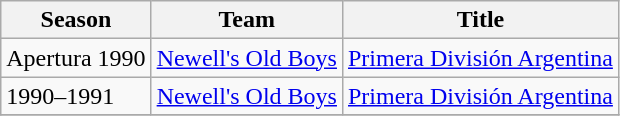<table class="wikitable">
<tr>
<th>Season</th>
<th>Team</th>
<th>Title</th>
</tr>
<tr>
<td>Apertura 1990</td>
<td><a href='#'>Newell's Old Boys</a></td>
<td><a href='#'>Primera División Argentina</a></td>
</tr>
<tr>
<td>1990–1991</td>
<td><a href='#'>Newell's Old Boys</a></td>
<td><a href='#'>Primera División Argentina</a></td>
</tr>
<tr>
</tr>
</table>
